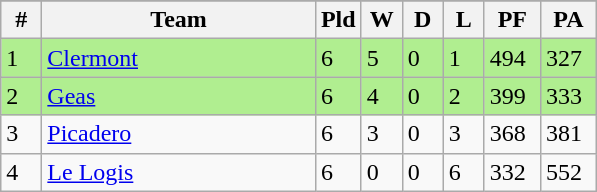<table class=wikitable>
<tr align=center>
</tr>
<tr>
<th width=20>#</th>
<th width=175>Team</th>
<th width=20>Pld</th>
<th width=20>W</th>
<th width=20>D</th>
<th width=20>L</th>
<th width=30>PF</th>
<th width=30>PA</th>
</tr>
<tr bgcolor=B0EE90>
<td>1</td>
<td align="left"> <a href='#'>Clermont</a></td>
<td>6</td>
<td>5</td>
<td>0</td>
<td>1</td>
<td>494</td>
<td>327</td>
</tr>
<tr bgcolor=B0EE90>
<td>2</td>
<td align="left"> <a href='#'>Geas</a></td>
<td>6</td>
<td>4</td>
<td>0</td>
<td>2</td>
<td>399</td>
<td>333</td>
</tr>
<tr>
<td>3</td>
<td align="left"> <a href='#'>Picadero</a></td>
<td>6</td>
<td>3</td>
<td>0</td>
<td>3</td>
<td>368</td>
<td>381</td>
</tr>
<tr>
<td>4</td>
<td align="left"> <a href='#'>Le Logis</a></td>
<td>6</td>
<td>0</td>
<td>0</td>
<td>6</td>
<td>332</td>
<td>552</td>
</tr>
</table>
